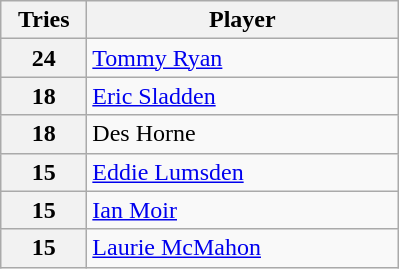<table class="wikitable" style="text-align:left;">
<tr>
<th width=50>Tries</th>
<th width=200>Player</th>
</tr>
<tr>
<th>24</th>
<td> <a href='#'>Tommy Ryan</a></td>
</tr>
<tr>
<th>18</th>
<td> <a href='#'>Eric Sladden</a></td>
</tr>
<tr>
<th>18</th>
<td> Des Horne</td>
</tr>
<tr>
<th>15</th>
<td> <a href='#'>Eddie Lumsden</a></td>
</tr>
<tr>
<th>15</th>
<td> <a href='#'>Ian Moir</a></td>
</tr>
<tr>
<th>15</th>
<td> <a href='#'>Laurie McMahon</a></td>
</tr>
</table>
